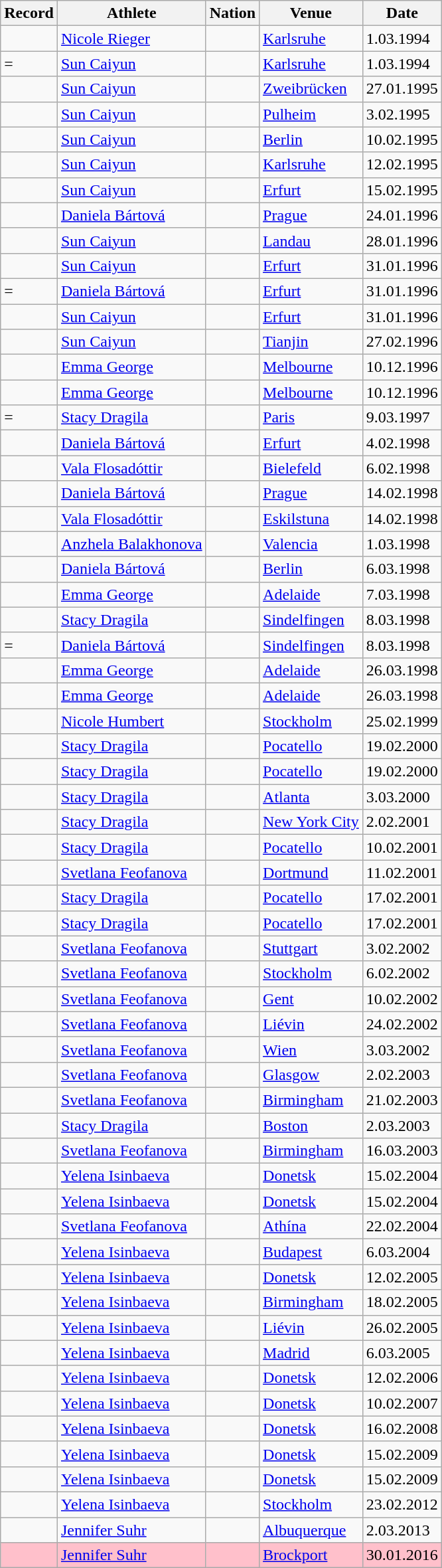<table class="wikitable">
<tr>
<th>Record</th>
<th>Athlete</th>
<th>Nation</th>
<th>Venue</th>
<th>Date</th>
</tr>
<tr>
<td></td>
<td><a href='#'>Nicole Rieger</a></td>
<td></td>
<td><a href='#'>Karlsruhe</a></td>
<td>1.03.1994</td>
</tr>
<tr>
<td>=</td>
<td><a href='#'>Sun Caiyun</a></td>
<td></td>
<td><a href='#'>Karlsruhe</a></td>
<td>1.03.1994</td>
</tr>
<tr>
<td></td>
<td><a href='#'>Sun Caiyun</a></td>
<td></td>
<td><a href='#'>Zweibrücken</a></td>
<td>27.01.1995</td>
</tr>
<tr>
<td></td>
<td><a href='#'>Sun Caiyun</a></td>
<td></td>
<td><a href='#'>Pulheim</a></td>
<td>3.02.1995</td>
</tr>
<tr>
<td></td>
<td><a href='#'>Sun Caiyun</a></td>
<td></td>
<td><a href='#'>Berlin</a></td>
<td>10.02.1995</td>
</tr>
<tr>
<td></td>
<td><a href='#'>Sun Caiyun</a></td>
<td></td>
<td><a href='#'>Karlsruhe</a></td>
<td>12.02.1995</td>
</tr>
<tr>
<td></td>
<td><a href='#'>Sun Caiyun</a></td>
<td></td>
<td><a href='#'>Erfurt</a></td>
<td>15.02.1995</td>
</tr>
<tr>
<td></td>
<td><a href='#'>Daniela Bártová</a></td>
<td></td>
<td><a href='#'>Prague</a></td>
<td>24.01.1996</td>
</tr>
<tr>
<td></td>
<td><a href='#'>Sun Caiyun</a></td>
<td></td>
<td><a href='#'>Landau</a></td>
<td>28.01.1996</td>
</tr>
<tr>
<td></td>
<td><a href='#'>Sun Caiyun</a></td>
<td></td>
<td><a href='#'>Erfurt</a></td>
<td>31.01.1996</td>
</tr>
<tr>
<td>=</td>
<td><a href='#'>Daniela Bártová</a></td>
<td></td>
<td><a href='#'>Erfurt</a></td>
<td>31.01.1996</td>
</tr>
<tr>
<td></td>
<td><a href='#'>Sun Caiyun</a></td>
<td></td>
<td><a href='#'>Erfurt</a></td>
<td>31.01.1996</td>
</tr>
<tr>
<td></td>
<td><a href='#'>Sun Caiyun</a></td>
<td></td>
<td><a href='#'>Tianjin</a></td>
<td>27.02.1996</td>
</tr>
<tr>
<td></td>
<td><a href='#'>Emma George</a></td>
<td></td>
<td><a href='#'>Melbourne</a></td>
<td>10.12.1996</td>
</tr>
<tr>
<td></td>
<td><a href='#'>Emma George</a></td>
<td></td>
<td><a href='#'>Melbourne</a></td>
<td>10.12.1996</td>
</tr>
<tr>
<td>=</td>
<td><a href='#'>Stacy Dragila</a></td>
<td></td>
<td><a href='#'>Paris</a></td>
<td>9.03.1997</td>
</tr>
<tr>
<td></td>
<td><a href='#'>Daniela Bártová</a></td>
<td></td>
<td><a href='#'>Erfurt</a></td>
<td>4.02.1998</td>
</tr>
<tr>
<td></td>
<td><a href='#'>Vala Flosadóttir</a></td>
<td></td>
<td><a href='#'>Bielefeld</a></td>
<td>6.02.1998</td>
</tr>
<tr>
<td></td>
<td><a href='#'>Daniela Bártová</a></td>
<td></td>
<td><a href='#'>Prague</a></td>
<td>14.02.1998</td>
</tr>
<tr>
<td></td>
<td><a href='#'>Vala Flosadóttir</a></td>
<td></td>
<td><a href='#'>Eskilstuna</a></td>
<td>14.02.1998</td>
</tr>
<tr>
<td></td>
<td><a href='#'>Anzhela Balakhonova</a></td>
<td></td>
<td><a href='#'>Valencia</a></td>
<td>1.03.1998</td>
</tr>
<tr>
<td></td>
<td><a href='#'>Daniela Bártová</a></td>
<td></td>
<td><a href='#'>Berlin</a></td>
<td>6.03.1998</td>
</tr>
<tr>
<td></td>
<td><a href='#'>Emma George</a></td>
<td></td>
<td><a href='#'>Adelaide</a></td>
<td>7.03.1998</td>
</tr>
<tr>
<td></td>
<td><a href='#'>Stacy Dragila</a></td>
<td></td>
<td><a href='#'>Sindelfingen</a></td>
<td>8.03.1998</td>
</tr>
<tr>
<td>=</td>
<td><a href='#'>Daniela Bártová</a></td>
<td></td>
<td><a href='#'>Sindelfingen</a></td>
<td>8.03.1998</td>
</tr>
<tr>
<td></td>
<td><a href='#'>Emma George</a></td>
<td></td>
<td><a href='#'>Adelaide</a></td>
<td>26.03.1998</td>
</tr>
<tr>
<td></td>
<td><a href='#'>Emma George</a></td>
<td></td>
<td><a href='#'>Adelaide</a></td>
<td>26.03.1998</td>
</tr>
<tr>
<td></td>
<td><a href='#'>Nicole Humbert</a></td>
<td></td>
<td><a href='#'>Stockholm</a></td>
<td>25.02.1999</td>
</tr>
<tr>
<td></td>
<td><a href='#'>Stacy Dragila</a></td>
<td></td>
<td><a href='#'>Pocatello</a></td>
<td>19.02.2000</td>
</tr>
<tr>
<td></td>
<td><a href='#'>Stacy Dragila</a></td>
<td></td>
<td><a href='#'>Pocatello</a></td>
<td>19.02.2000</td>
</tr>
<tr>
<td></td>
<td><a href='#'>Stacy Dragila</a></td>
<td></td>
<td><a href='#'>Atlanta</a></td>
<td>3.03.2000</td>
</tr>
<tr>
<td></td>
<td><a href='#'>Stacy Dragila</a></td>
<td></td>
<td><a href='#'>New York City</a></td>
<td>2.02.2001</td>
</tr>
<tr>
<td></td>
<td><a href='#'>Stacy Dragila</a></td>
<td></td>
<td><a href='#'>Pocatello</a></td>
<td>10.02.2001</td>
</tr>
<tr>
<td></td>
<td><a href='#'>Svetlana Feofanova</a></td>
<td></td>
<td><a href='#'>Dortmund</a></td>
<td>11.02.2001</td>
</tr>
<tr>
<td></td>
<td><a href='#'>Stacy Dragila</a></td>
<td></td>
<td><a href='#'>Pocatello</a></td>
<td>17.02.2001</td>
</tr>
<tr>
<td></td>
<td><a href='#'>Stacy Dragila</a></td>
<td></td>
<td><a href='#'>Pocatello</a></td>
<td>17.02.2001</td>
</tr>
<tr>
<td></td>
<td><a href='#'>Svetlana Feofanova</a></td>
<td></td>
<td><a href='#'>Stuttgart</a></td>
<td>3.02.2002</td>
</tr>
<tr>
<td></td>
<td><a href='#'>Svetlana Feofanova</a></td>
<td></td>
<td><a href='#'>Stockholm</a></td>
<td>6.02.2002</td>
</tr>
<tr>
<td></td>
<td><a href='#'>Svetlana Feofanova</a></td>
<td></td>
<td><a href='#'>Gent</a></td>
<td>10.02.2002</td>
</tr>
<tr>
<td></td>
<td><a href='#'>Svetlana Feofanova</a></td>
<td></td>
<td><a href='#'>Liévin</a></td>
<td>24.02.2002</td>
</tr>
<tr>
<td></td>
<td><a href='#'>Svetlana Feofanova</a></td>
<td></td>
<td><a href='#'>Wien</a></td>
<td>3.03.2002</td>
</tr>
<tr>
<td></td>
<td><a href='#'>Svetlana Feofanova</a></td>
<td></td>
<td><a href='#'>Glasgow</a></td>
<td>2.02.2003</td>
</tr>
<tr>
<td></td>
<td><a href='#'>Svetlana Feofanova</a></td>
<td></td>
<td><a href='#'>Birmingham</a></td>
<td>21.02.2003</td>
</tr>
<tr>
<td></td>
<td><a href='#'>Stacy Dragila</a></td>
<td></td>
<td><a href='#'>Boston</a></td>
<td>2.03.2003</td>
</tr>
<tr>
<td></td>
<td><a href='#'>Svetlana Feofanova</a></td>
<td></td>
<td><a href='#'>Birmingham</a></td>
<td>16.03.2003</td>
</tr>
<tr>
<td></td>
<td><a href='#'>Yelena Isinbaeva</a></td>
<td></td>
<td><a href='#'>Donetsk</a></td>
<td>15.02.2004</td>
</tr>
<tr>
<td></td>
<td><a href='#'>Yelena Isinbaeva</a></td>
<td></td>
<td><a href='#'>Donetsk</a></td>
<td>15.02.2004</td>
</tr>
<tr>
<td></td>
<td><a href='#'>Svetlana Feofanova</a></td>
<td></td>
<td><a href='#'>Athína</a></td>
<td>22.02.2004</td>
</tr>
<tr>
<td></td>
<td><a href='#'>Yelena Isinbaeva</a></td>
<td></td>
<td><a href='#'>Budapest</a></td>
<td>6.03.2004</td>
</tr>
<tr>
<td></td>
<td><a href='#'>Yelena Isinbaeva</a></td>
<td></td>
<td><a href='#'>Donetsk</a></td>
<td>12.02.2005</td>
</tr>
<tr>
<td></td>
<td><a href='#'>Yelena Isinbaeva</a></td>
<td></td>
<td><a href='#'>Birmingham</a></td>
<td>18.02.2005</td>
</tr>
<tr>
<td></td>
<td><a href='#'>Yelena Isinbaeva</a></td>
<td></td>
<td><a href='#'>Liévin</a></td>
<td>26.02.2005</td>
</tr>
<tr>
<td></td>
<td><a href='#'>Yelena Isinbaeva</a></td>
<td></td>
<td><a href='#'>Madrid</a></td>
<td>6.03.2005</td>
</tr>
<tr>
<td></td>
<td><a href='#'>Yelena Isinbaeva</a></td>
<td></td>
<td><a href='#'>Donetsk</a></td>
<td>12.02.2006</td>
</tr>
<tr>
<td></td>
<td><a href='#'>Yelena Isinbaeva</a></td>
<td></td>
<td><a href='#'>Donetsk</a></td>
<td>10.02.2007</td>
</tr>
<tr>
<td></td>
<td><a href='#'>Yelena Isinbaeva</a></td>
<td></td>
<td><a href='#'>Donetsk</a></td>
<td>16.02.2008</td>
</tr>
<tr>
<td></td>
<td><a href='#'>Yelena Isinbaeva</a></td>
<td></td>
<td><a href='#'>Donetsk</a></td>
<td>15.02.2009</td>
</tr>
<tr>
<td></td>
<td><a href='#'>Yelena Isinbaeva</a></td>
<td></td>
<td><a href='#'>Donetsk</a></td>
<td>15.02.2009</td>
</tr>
<tr>
<td></td>
<td><a href='#'>Yelena Isinbaeva</a></td>
<td></td>
<td><a href='#'>Stockholm</a></td>
<td>23.02.2012</td>
</tr>
<tr>
<td></td>
<td><a href='#'>Jennifer Suhr</a></td>
<td></td>
<td><a href='#'>Albuquerque</a></td>
<td>2.03.2013</td>
</tr>
<tr>
<td style="background:pink;"></td>
<td style="background:pink;"><a href='#'>Jennifer Suhr</a></td>
<td style="background:pink;"></td>
<td style="background:pink;"><a href='#'>Brockport</a></td>
<td style="background:pink;">30.01.2016</td>
</tr>
</table>
